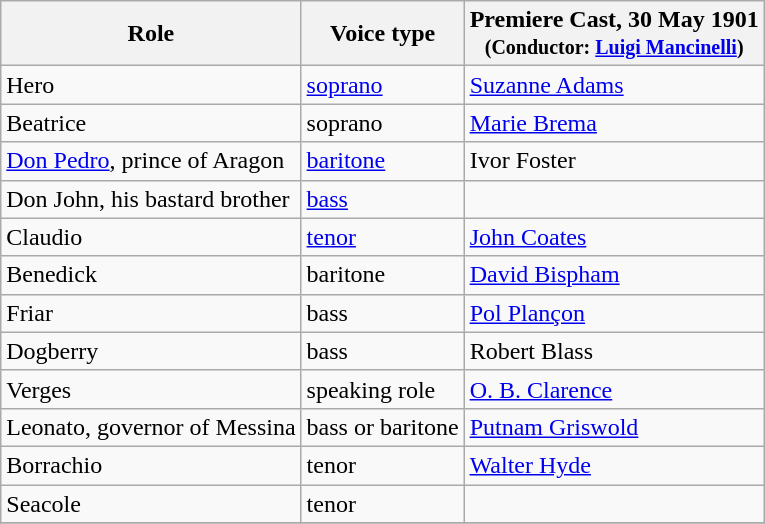<table class="wikitable">
<tr>
<th>Role</th>
<th>Voice type</th>
<th>Premiere Cast, 30 May 1901<br><small>(Conductor: <a href='#'>Luigi Mancinelli</a>)</small></th>
</tr>
<tr>
<td>Hero</td>
<td><a href='#'>soprano</a></td>
<td><a href='#'>Suzanne Adams</a></td>
</tr>
<tr>
<td>Beatrice</td>
<td>soprano</td>
<td><a href='#'>Marie Brema</a></td>
</tr>
<tr>
<td><a href='#'>Don Pedro</a>, prince of Aragon</td>
<td><a href='#'>baritone</a></td>
<td>Ivor Foster</td>
</tr>
<tr>
<td>Don John, his bastard brother</td>
<td><a href='#'>bass</a></td>
<td></td>
</tr>
<tr>
<td>Claudio</td>
<td><a href='#'>tenor</a></td>
<td><a href='#'>John Coates</a></td>
</tr>
<tr>
<td>Benedick</td>
<td>baritone</td>
<td><a href='#'>David Bispham</a></td>
</tr>
<tr>
<td>Friar</td>
<td>bass</td>
<td><a href='#'>Pol Plançon</a></td>
</tr>
<tr>
<td>Dogberry</td>
<td>bass</td>
<td>Robert Blass</td>
</tr>
<tr>
<td>Verges</td>
<td>speaking role</td>
<td><a href='#'>O. B. Clarence</a></td>
</tr>
<tr>
<td>Leonato, governor of Messina</td>
<td>bass or baritone</td>
<td><a href='#'>Putnam Griswold</a></td>
</tr>
<tr>
<td>Borrachio</td>
<td>tenor</td>
<td><a href='#'>Walter Hyde</a></td>
</tr>
<tr>
<td>Seacole</td>
<td>tenor</td>
<td></td>
</tr>
<tr>
</tr>
</table>
